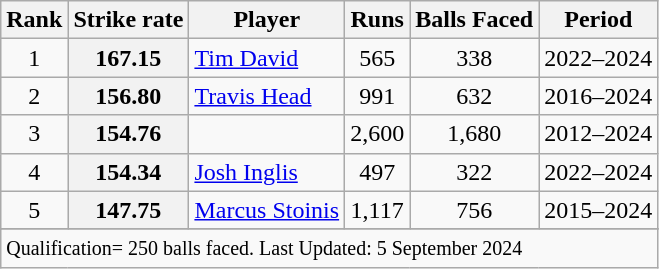<table class="wikitable plainrowheaders sortable">
<tr>
<th scope=col>Rank</th>
<th scope=col>Strike rate</th>
<th scope=col>Player</th>
<th scope=col>Runs</th>
<th scope=col>Balls Faced</th>
<th scope=col>Period</th>
</tr>
<tr>
<td align=center>1</td>
<th scope=row style=text-align:center;>167.15</th>
<td><a href='#'>Tim David</a></td>
<td align=center>565</td>
<td align=center>338</td>
<td>2022–2024</td>
</tr>
<tr>
<td align=center>2</td>
<th scope=row style=text-align:center;>156.80</th>
<td><a href='#'>Travis Head</a></td>
<td align=center>991</td>
<td align=center>632</td>
<td>2016–2024</td>
</tr>
<tr>
<td align=center>3</td>
<th scope=row style=text-align:center;>154.76</th>
<td></td>
<td align=center>2,600</td>
<td align=center>1,680</td>
<td>2012–2024</td>
</tr>
<tr>
<td align=center>4</td>
<th scope=row style=text-align:center;>154.34</th>
<td><a href='#'>Josh Inglis</a></td>
<td align=center>497</td>
<td align=center>322</td>
<td>2022–2024</td>
</tr>
<tr>
<td align=center>5</td>
<th scope=row style=text-align:center;>147.75</th>
<td><a href='#'>Marcus Stoinis</a></td>
<td align=center>1,117</td>
<td align=center>756</td>
<td>2015–2024</td>
</tr>
<tr>
</tr>
<tr class=sortbottom>
<td colspan=6><small>Qualification= 250 balls faced. Last Updated: 5 September 2024</small></td>
</tr>
</table>
